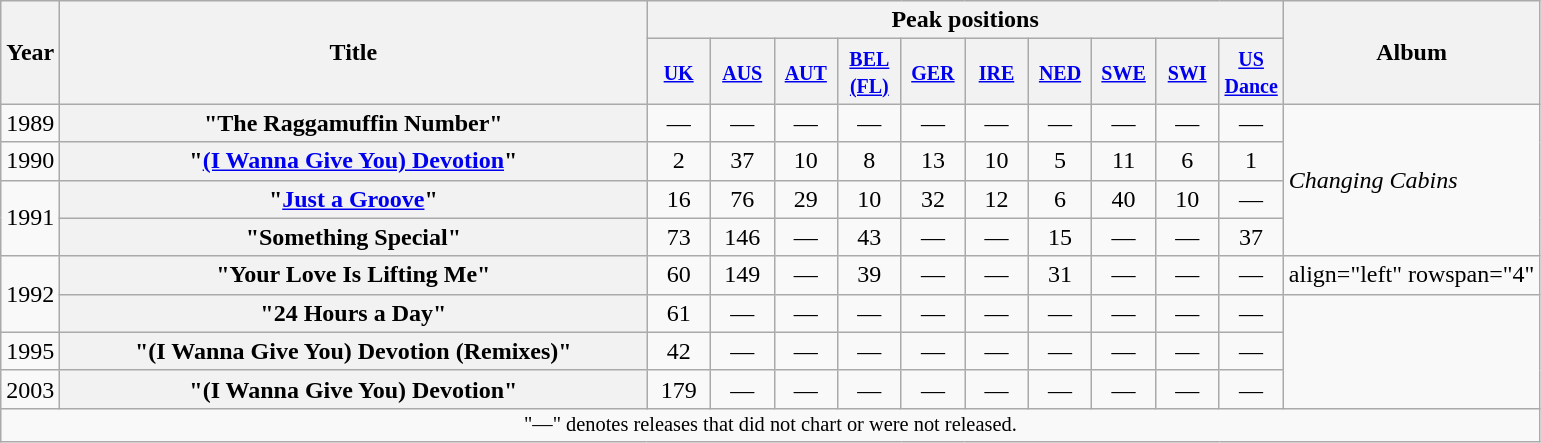<table class="wikitable plainrowheaders" style="text-align:center;">
<tr>
<th rowspan="2">Year</th>
<th rowspan="2" style="width:24em;">Title</th>
<th colspan="10">Peak positions</th>
<th rowspan="2">Album</th>
</tr>
<tr>
<th width="35"><small><a href='#'>UK</a></small><br></th>
<th width="35"><small><a href='#'>AUS</a></small><br></th>
<th width="35"><small><a href='#'>AUT</a></small></th>
<th width="35"><small><a href='#'>BEL<br>(FL)</a></small></th>
<th width="35"><small><a href='#'>GER</a></small><br></th>
<th width="35"><small><a href='#'>IRE</a></small></th>
<th width="35"><small><a href='#'>NED</a></small></th>
<th width="35"><small><a href='#'>SWE</a></small></th>
<th width="35"><small><a href='#'>SWI</a></small></th>
<th width="35"><small><a href='#'>US Dance</a></small><br></th>
</tr>
<tr>
<td>1989</td>
<th scope="row">"The Raggamuffin Number"<br></th>
<td>—</td>
<td>—</td>
<td>—</td>
<td>—</td>
<td>—</td>
<td>—</td>
<td>—</td>
<td>—</td>
<td>—</td>
<td>—</td>
<td align="left" rowspan="4"><em>Changing Cabins</em></td>
</tr>
<tr>
<td>1990</td>
<th scope="row">"<a href='#'>(I Wanna Give You) Devotion</a>"<br></th>
<td>2</td>
<td>37</td>
<td>10</td>
<td>8</td>
<td>13</td>
<td>10</td>
<td>5</td>
<td>11</td>
<td>6</td>
<td>1</td>
</tr>
<tr>
<td rowspan="2">1991</td>
<th scope="row">"<a href='#'>Just a Groove</a>"</th>
<td>16</td>
<td>76</td>
<td>29</td>
<td>10</td>
<td>32</td>
<td>12</td>
<td>6</td>
<td>40</td>
<td>10</td>
<td>—</td>
</tr>
<tr>
<th scope="row">"Something Special"</th>
<td>73</td>
<td>146</td>
<td>—</td>
<td>43</td>
<td>—</td>
<td>—</td>
<td>15</td>
<td>—</td>
<td>—</td>
<td>37</td>
</tr>
<tr>
<td rowspan="2">1992</td>
<th scope="row">"Your Love Is Lifting Me"</th>
<td>60</td>
<td>149</td>
<td>—</td>
<td>39</td>
<td>—</td>
<td>—</td>
<td>31</td>
<td>—</td>
<td>—</td>
<td>—</td>
<td>align="left" rowspan="4" </td>
</tr>
<tr>
<th scope="row">"24 Hours a Day"</th>
<td>61</td>
<td>—</td>
<td>—</td>
<td>—</td>
<td>—</td>
<td>—</td>
<td>—</td>
<td>—</td>
<td>—</td>
<td>—</td>
</tr>
<tr>
<td>1995</td>
<th scope="row">"(I Wanna Give You) Devotion (Remixes)"</th>
<td>42</td>
<td>—</td>
<td>—</td>
<td>—</td>
<td>—</td>
<td>—</td>
<td>—</td>
<td>—</td>
<td>—</td>
<td>—</td>
</tr>
<tr>
<td>2003</td>
<th scope="row">"(I Wanna Give You) Devotion"<br></th>
<td>179</td>
<td>—</td>
<td>—</td>
<td>—</td>
<td>—</td>
<td>—</td>
<td>—</td>
<td>—</td>
<td>—</td>
<td>—</td>
</tr>
<tr>
<td align="center" colspan="13" style="font-size:85%">"—" denotes releases that did not chart or were not released.</td>
</tr>
</table>
